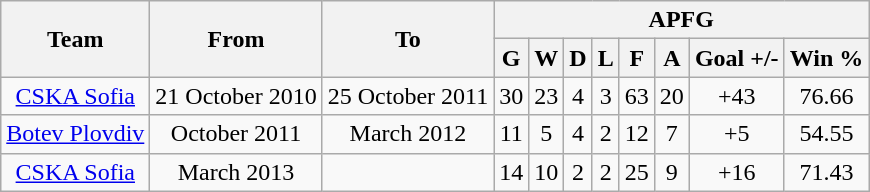<table class="wikitable" style="text-align: center">
<tr>
<th rowspan="2">Team</th>
<th rowspan="2">From</th>
<th rowspan="2">To</th>
<th colspan="8">APFG</th>
</tr>
<tr>
<th>G</th>
<th>W</th>
<th>D</th>
<th>L</th>
<th>F</th>
<th>A</th>
<th>Goal +/-</th>
<th>Win %</th>
</tr>
<tr>
<td><a href='#'>CSKA Sofia</a></td>
<td>21 October 2010</td>
<td>25 October 2011</td>
<td>30</td>
<td>23</td>
<td>4</td>
<td>3</td>
<td>63</td>
<td>20</td>
<td>+43</td>
<td>76.66</td>
</tr>
<tr>
<td><a href='#'>Botev Plovdiv</a></td>
<td>October 2011</td>
<td>March 2012</td>
<td>11</td>
<td>5</td>
<td>4</td>
<td>2</td>
<td>12</td>
<td>7</td>
<td>+5</td>
<td>54.55</td>
</tr>
<tr>
<td><a href='#'>CSKA Sofia</a></td>
<td>March 2013</td>
<td></td>
<td>14</td>
<td>10</td>
<td>2</td>
<td>2</td>
<td>25</td>
<td>9</td>
<td>+16</td>
<td>71.43</td>
</tr>
</table>
